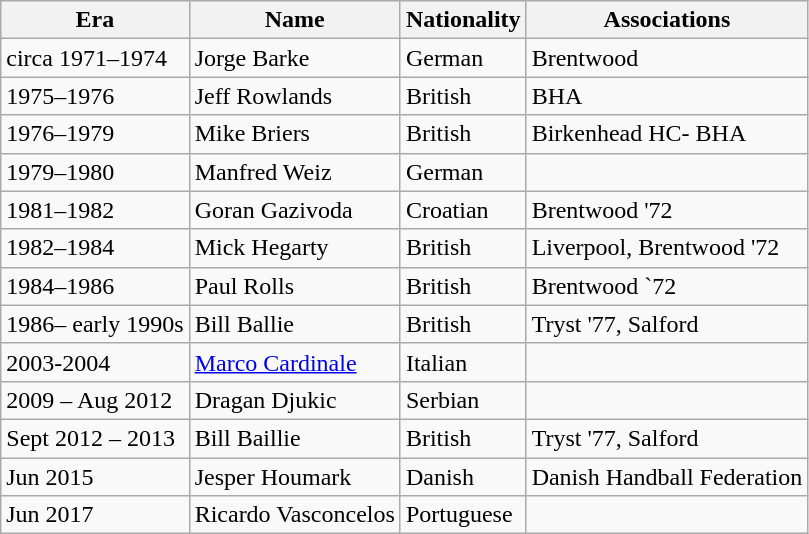<table class="wikitable">
<tr>
<th>Era</th>
<th>Name</th>
<th>Nationality</th>
<th>Associations</th>
</tr>
<tr>
<td>circa 1971–1974</td>
<td>Jorge Barke</td>
<td>German</td>
<td>Brentwood</td>
</tr>
<tr>
<td>1975–1976</td>
<td>Jeff Rowlands</td>
<td>British</td>
<td>BHA</td>
</tr>
<tr>
<td>1976–1979</td>
<td>Mike Briers</td>
<td>British</td>
<td>Birkenhead HC- BHA</td>
</tr>
<tr>
<td>1979–1980</td>
<td>Manfred Weiz</td>
<td>German</td>
<td></td>
</tr>
<tr>
<td>1981–1982</td>
<td>Goran Gazivoda</td>
<td>Croatian</td>
<td>Brentwood '72</td>
</tr>
<tr>
<td>1982–1984</td>
<td>Mick Hegarty</td>
<td>British</td>
<td>Liverpool, Brentwood '72</td>
</tr>
<tr>
<td>1984–1986</td>
<td>Paul Rolls</td>
<td>British</td>
<td>Brentwood `72</td>
</tr>
<tr>
<td>1986– early 1990s</td>
<td>Bill Ballie</td>
<td>British</td>
<td>Tryst '77, Salford</td>
</tr>
<tr>
<td>2003-2004</td>
<td><a href='#'>Marco Cardinale</a></td>
<td>Italian</td>
<td></td>
</tr>
<tr>
<td>2009 – Aug 2012</td>
<td>Dragan Djukic</td>
<td>Serbian</td>
<td></td>
</tr>
<tr>
<td>Sept 2012 – 2013</td>
<td>Bill Baillie</td>
<td>British</td>
<td>Tryst '77, Salford</td>
</tr>
<tr>
<td>Jun 2015</td>
<td>Jesper Houmark</td>
<td>Danish</td>
<td>Danish Handball Federation</td>
</tr>
<tr>
<td>Jun 2017</td>
<td>Ricardo Vasconcelos</td>
<td>Portuguese</td>
<td></td>
</tr>
</table>
